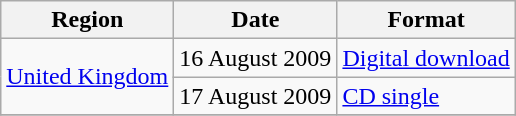<table class="wikitable">
<tr>
<th>Region</th>
<th>Date</th>
<th>Format</th>
</tr>
<tr>
<td rowspan="2"><a href='#'>United Kingdom</a></td>
<td>16 August 2009</td>
<td><a href='#'>Digital download</a></td>
</tr>
<tr>
<td>17 August 2009</td>
<td><a href='#'>CD single</a></td>
</tr>
<tr>
</tr>
</table>
